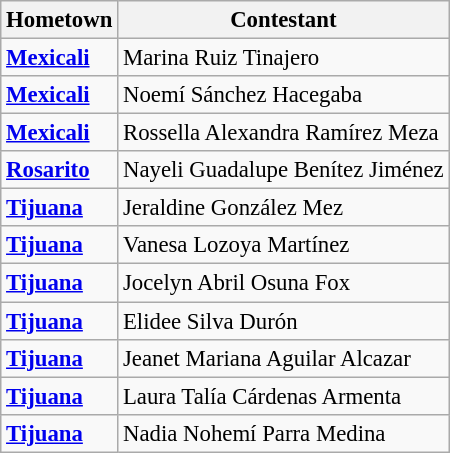<table class="wikitable sortable" style="font-size: 95%;">
<tr>
<th>Hometown</th>
<th>Contestant</th>
</tr>
<tr>
<td><strong><a href='#'>Mexicali</a></strong></td>
<td>Marina Ruiz Tinajero</td>
</tr>
<tr>
<td><strong><a href='#'>Mexicali</a></strong></td>
<td>Noemí Sánchez Hacegaba</td>
</tr>
<tr>
<td><strong><a href='#'>Mexicali</a></strong></td>
<td>Rossella Alexandra Ramírez Meza</td>
</tr>
<tr>
<td><strong><a href='#'>Rosarito</a></strong></td>
<td>Nayeli Guadalupe Benítez Jiménez</td>
</tr>
<tr>
<td><strong><a href='#'>Tijuana</a></strong></td>
<td>Jeraldine González Mez</td>
</tr>
<tr>
<td><strong><a href='#'>Tijuana</a></strong></td>
<td>Vanesa Lozoya Martínez</td>
</tr>
<tr>
<td><strong><a href='#'>Tijuana</a></strong></td>
<td>Jocelyn Abril Osuna Fox</td>
</tr>
<tr>
<td><strong><a href='#'>Tijuana</a></strong></td>
<td>Elidee Silva Durón</td>
</tr>
<tr>
<td><strong><a href='#'>Tijuana</a></strong></td>
<td>Jeanet Mariana Aguilar Alcazar</td>
</tr>
<tr>
<td><strong><a href='#'>Tijuana</a></strong></td>
<td>Laura Talía Cárdenas Armenta</td>
</tr>
<tr>
<td><strong><a href='#'>Tijuana</a></strong></td>
<td>Nadia Nohemí Parra Medina</td>
</tr>
</table>
